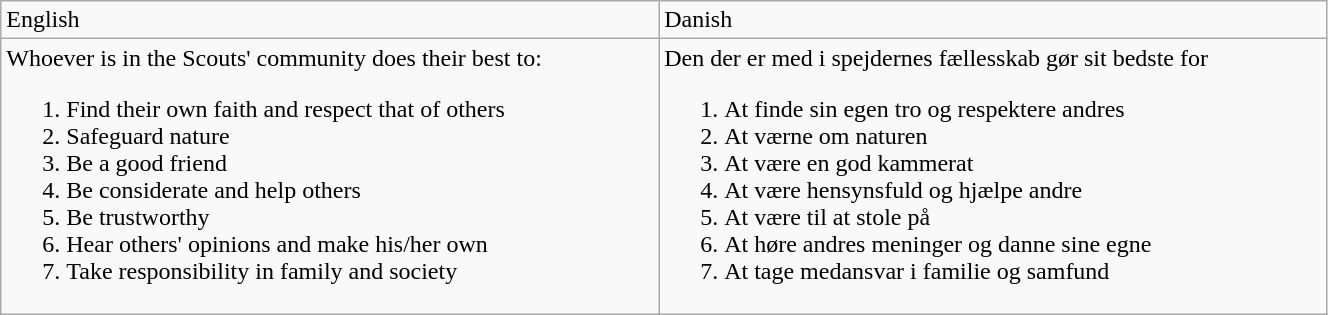<table class="wikitable" width="70%">
<tr>
<td>English</td>
<td>Danish</td>
</tr>
<tr>
<td>Whoever is in the Scouts' community does their best to:<br><ol><li>Find their own faith and respect that of others</li><li>Safeguard nature</li><li>Be a good friend</li><li>Be considerate and help others</li><li>Be trustworthy</li><li>Hear others' opinions and make his/her own</li><li>Take responsibility in family and society</li></ol></td>
<td>Den der er med i spejdernes fællesskab gør sit bedste for<br><ol><li>At finde sin egen tro og respektere andres</li><li>At værne om naturen</li><li>At være en god kammerat</li><li>At være hensynsfuld og hjælpe andre</li><li>At være til at stole på</li><li>At høre andres meninger og danne sine egne</li><li>At tage medansvar i familie og samfund</li></ol></td>
</tr>
</table>
